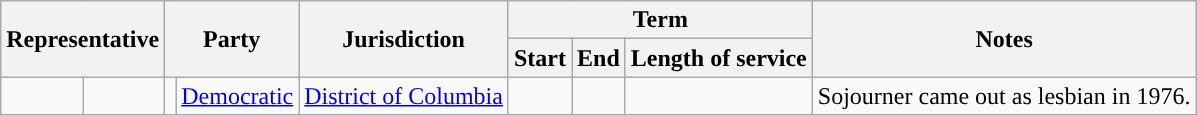<table class="wikitable sortable" style="text-align:center">
<tr>
<th scope="col" rowspan=2 colspan=2>Representative</th>
<th scope="col" rowspan=2 colspan=2>Party</th>
<th scope="col" rowspan=2>Jurisdiction</th>
<th scope="col" colspan=3>Term</th>
<th scope="col" rowspan=2>Notes</th>
</tr>
<tr>
<th scope="col" data-sort-type="date">Start</th>
<th scope="col" data-sort-type="date">End</th>
<th scope="col" data-sort-type="date">Length of service</th>
</tr>
<tr>
<td data-sort-value="Sojourner, Sabrina"></td>
<td></td>
<td style="background-color:"></td>
<td><a href='#'>Democratic</a></td>
<td><a href='#'>District of Columbia</a></td>
<td></td>
<td></td>
<td></td>
<td>Sojourner came out as lesbian in 1976.</td>
</tr>
</table>
